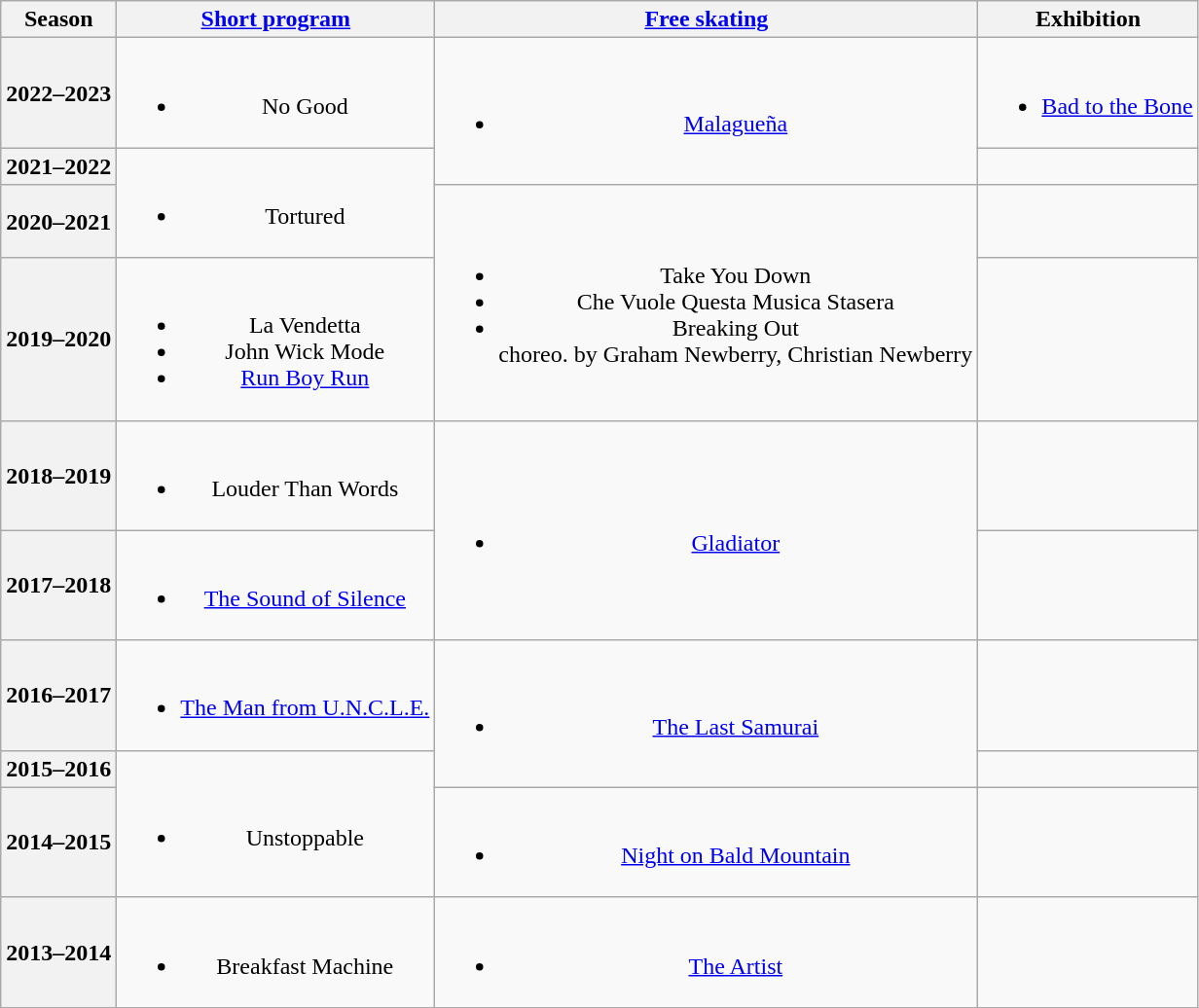<table class=wikitable style=text-align:center>
<tr>
<th>Season</th>
<th><a href='#'>Short program</a></th>
<th><a href='#'>Free skating</a></th>
<th>Exhibition</th>
</tr>
<tr>
<th>2022–2023 <br></th>
<td><br><ul><li>No Good <br></li></ul></td>
<td rowspan="2"><br><ul><li><a href='#'>Malagueña</a> <br> </li></ul></td>
<td><br><ul><li><a href='#'>Bad to the Bone</a><br></li></ul></td>
</tr>
<tr>
<th>2021–2022 <br></th>
<td rowspan="2"><br><ul><li>Tortured <br></li></ul></td>
<td></td>
</tr>
<tr>
<th>2020–2021 <br></th>
<td rowspan="2"><br><ul><li>Take You Down</li><li>Che Vuole Questa Musica Stasera</li><li>Breaking Out <br> choreo. by Graham Newberry, Christian Newberry</li></ul></td>
<td></td>
</tr>
<tr>
<th>2019–2020 <br></th>
<td><br><ul><li>La Vendetta</li><li>John Wick Mode</li><li><a href='#'>Run Boy Run</a> <br></li></ul></td>
<td></td>
</tr>
<tr>
<th>2018–2019 <br></th>
<td><br><ul><li>Louder Than Words</li></ul></td>
<td rowspan="2"><br><ul><li><a href='#'>Gladiator</a> <br></li></ul></td>
<td></td>
</tr>
<tr>
<th>2017–2018 <br></th>
<td><br><ul><li><a href='#'>The Sound of Silence</a> <br></li></ul></td>
<td></td>
</tr>
<tr>
<th>2016–2017 <br></th>
<td><br><ul><li><a href='#'>The Man from U.N.C.L.E.</a></li></ul></td>
<td rowspan="2"><br><ul><li><a href='#'>The Last Samurai</a> <br></li></ul></td>
<td></td>
</tr>
<tr>
<th>2015–2016 <br></th>
<td rowspan="2"><br><ul><li>Unstoppable <br></li></ul></td>
<td></td>
</tr>
<tr>
<th>2014–2015 <br></th>
<td><br><ul><li><a href='#'>Night on Bald Mountain</a> <br></li></ul></td>
<td></td>
</tr>
<tr>
<th>2013–2014 <br></th>
<td><br><ul><li>Breakfast Machine <br></li></ul></td>
<td><br><ul><li><a href='#'>The Artist</a> <br></li></ul></td>
<td></td>
</tr>
</table>
